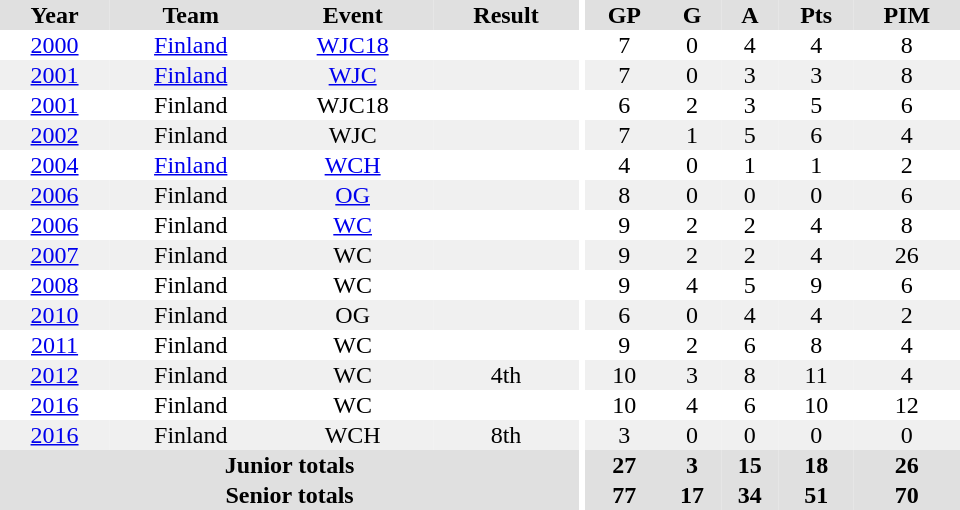<table border="0" cellpadding="1" cellspacing="0" ID="Table3" style="text-align:center; width:40em">
<tr ALIGN="center" bgcolor="#e0e0e0">
<th>Year</th>
<th>Team</th>
<th>Event</th>
<th>Result</th>
<th rowspan="99" bgcolor="#ffffff"></th>
<th>GP</th>
<th>G</th>
<th>A</th>
<th>Pts</th>
<th>PIM</th>
</tr>
<tr>
<td><a href='#'>2000</a></td>
<td><a href='#'>Finland</a></td>
<td><a href='#'>WJC18</a></td>
<td></td>
<td>7</td>
<td>0</td>
<td>4</td>
<td>4</td>
<td>8</td>
</tr>
<tr bgcolor="#f0f0f0">
<td><a href='#'>2001</a></td>
<td><a href='#'>Finland</a></td>
<td><a href='#'>WJC</a></td>
<td></td>
<td>7</td>
<td>0</td>
<td>3</td>
<td>3</td>
<td>8</td>
</tr>
<tr>
<td><a href='#'>2001</a></td>
<td>Finland</td>
<td>WJC18</td>
<td></td>
<td>6</td>
<td>2</td>
<td>3</td>
<td>5</td>
<td>6</td>
</tr>
<tr bgcolor="#f0f0f0">
<td><a href='#'>2002</a></td>
<td>Finland</td>
<td>WJC</td>
<td></td>
<td>7</td>
<td>1</td>
<td>5</td>
<td>6</td>
<td>4</td>
</tr>
<tr>
<td><a href='#'>2004</a></td>
<td><a href='#'>Finland</a></td>
<td><a href='#'>WCH</a></td>
<td></td>
<td>4</td>
<td>0</td>
<td>1</td>
<td>1</td>
<td>2</td>
</tr>
<tr bgcolor="#f0f0f0">
<td><a href='#'>2006</a></td>
<td>Finland</td>
<td><a href='#'>OG</a></td>
<td></td>
<td>8</td>
<td>0</td>
<td>0</td>
<td>0</td>
<td>6</td>
</tr>
<tr>
<td><a href='#'>2006</a></td>
<td>Finland</td>
<td><a href='#'>WC</a></td>
<td></td>
<td>9</td>
<td>2</td>
<td>2</td>
<td>4</td>
<td>8</td>
</tr>
<tr bgcolor="#f0f0f0">
<td><a href='#'>2007</a></td>
<td>Finland</td>
<td>WC</td>
<td></td>
<td>9</td>
<td>2</td>
<td>2</td>
<td>4</td>
<td>26</td>
</tr>
<tr>
<td><a href='#'>2008</a></td>
<td>Finland</td>
<td>WC</td>
<td></td>
<td>9</td>
<td>4</td>
<td>5</td>
<td>9</td>
<td>6</td>
</tr>
<tr bgcolor="#f0f0f0">
<td><a href='#'>2010</a></td>
<td>Finland</td>
<td>OG</td>
<td></td>
<td>6</td>
<td>0</td>
<td>4</td>
<td>4</td>
<td>2</td>
</tr>
<tr>
<td><a href='#'>2011</a></td>
<td>Finland</td>
<td>WC</td>
<td></td>
<td>9</td>
<td>2</td>
<td>6</td>
<td>8</td>
<td>4</td>
</tr>
<tr bgcolor="#f0f0f0">
<td><a href='#'>2012</a></td>
<td>Finland</td>
<td>WC</td>
<td>4th</td>
<td>10</td>
<td>3</td>
<td>8</td>
<td>11</td>
<td>4</td>
</tr>
<tr>
<td><a href='#'>2016</a></td>
<td>Finland</td>
<td>WC</td>
<td></td>
<td>10</td>
<td>4</td>
<td>6</td>
<td>10</td>
<td>12</td>
</tr>
<tr bgcolor="#f0f0f0">
<td><a href='#'>2016</a></td>
<td>Finland</td>
<td>WCH</td>
<td>8th</td>
<td>3</td>
<td>0</td>
<td>0</td>
<td>0</td>
<td>0</td>
</tr>
<tr bgcolor="#e0e0e0">
<th colspan="4">Junior totals</th>
<th>27</th>
<th>3</th>
<th>15</th>
<th>18</th>
<th>26</th>
</tr>
<tr bgcolor="#e0e0e0">
<th colspan="4">Senior totals</th>
<th>77</th>
<th>17</th>
<th>34</th>
<th>51</th>
<th>70</th>
</tr>
</table>
